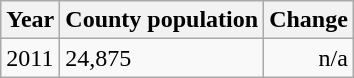<table class="wikitable">
<tr>
<th>Year</th>
<th>County population</th>
<th>Change</th>
</tr>
<tr>
<td>2011</td>
<td>24,875</td>
<td align="right">n/a</td>
</tr>
</table>
